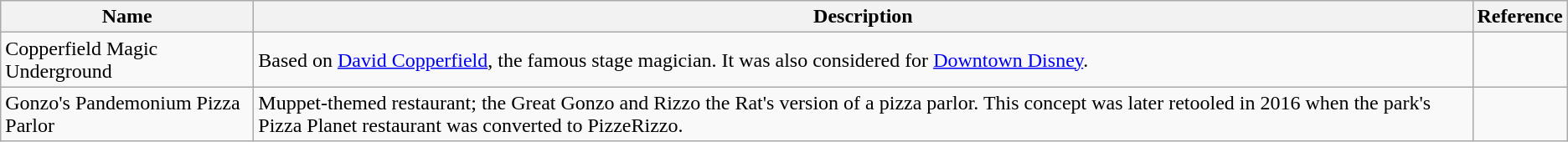<table class="wikitable">
<tr>
<th>Name</th>
<th>Description</th>
<th>Reference</th>
</tr>
<tr>
<td>Copperfield Magic Underground</td>
<td>Based on <a href='#'>David Copperfield</a>, the famous stage magician. It was also considered for <a href='#'>Downtown Disney</a>.</td>
<td></td>
</tr>
<tr>
<td>Gonzo's Pandemonium Pizza Parlor</td>
<td>Muppet-themed restaurant; the Great Gonzo and Rizzo the Rat's version of a pizza parlor. This concept was later retooled in 2016 when the park's Pizza Planet restaurant was converted to PizzeRizzo.</td>
<td></td>
</tr>
</table>
